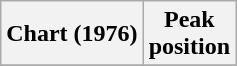<table class="wikitable plainrowheaders" style="text-align:center">
<tr>
<th scope="col">Chart (1976)</th>
<th scope="col">Peak<br>position</th>
</tr>
<tr>
</tr>
</table>
